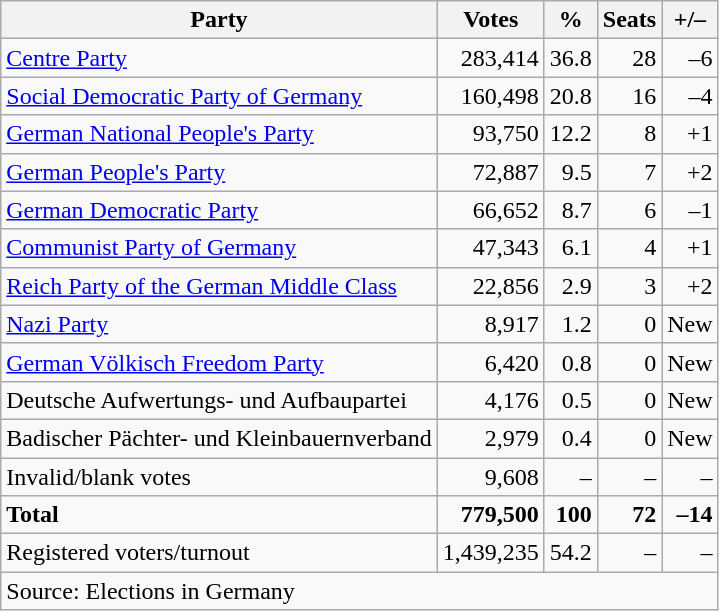<table class="wikitable" style="text-align:right">
<tr>
<th>Party</th>
<th>Votes</th>
<th>%</th>
<th>Seats</th>
<th>+/–</th>
</tr>
<tr>
<td align="left"><a href='#'>Centre Party</a></td>
<td>283,414</td>
<td>36.8</td>
<td>28</td>
<td>–6</td>
</tr>
<tr>
<td align="left"><a href='#'>Social Democratic Party of Germany</a></td>
<td>160,498</td>
<td>20.8</td>
<td>16</td>
<td>–4</td>
</tr>
<tr>
<td align="left"><a href='#'>German National People's Party</a></td>
<td>93,750</td>
<td>12.2</td>
<td>8</td>
<td>+1</td>
</tr>
<tr>
<td align="left"><a href='#'>German People's Party</a></td>
<td>72,887</td>
<td>9.5</td>
<td>7</td>
<td>+2</td>
</tr>
<tr>
<td align="left"><a href='#'>German Democratic Party</a></td>
<td>66,652</td>
<td>8.7</td>
<td>6</td>
<td>–1</td>
</tr>
<tr>
<td align="left"><a href='#'>Communist Party of Germany</a></td>
<td>47,343</td>
<td>6.1</td>
<td>4</td>
<td>+1</td>
</tr>
<tr>
<td align="left"><a href='#'>Reich Party of the German Middle Class</a></td>
<td>22,856</td>
<td>2.9</td>
<td>3</td>
<td>+2</td>
</tr>
<tr>
<td align="left"><a href='#'>Nazi Party</a></td>
<td>8,917</td>
<td>1.2</td>
<td>0</td>
<td>New</td>
</tr>
<tr>
<td align="left"><a href='#'>German Völkisch Freedom Party</a></td>
<td>6,420</td>
<td>0.8</td>
<td>0</td>
<td>New</td>
</tr>
<tr>
<td align="left">Deutsche Aufwertungs- und Aufbaupartei</td>
<td>4,176</td>
<td>0.5</td>
<td>0</td>
<td>New</td>
</tr>
<tr>
<td align="left">Badischer Pächter- und Kleinbauernverband</td>
<td>2,979</td>
<td>0.4</td>
<td>0</td>
<td>New</td>
</tr>
<tr>
<td align="left">Invalid/blank votes</td>
<td>9,608</td>
<td>–</td>
<td>–</td>
<td>–</td>
</tr>
<tr>
<td align="left"><strong>Total</strong></td>
<td><strong>779,500</strong></td>
<td><strong>100</strong></td>
<td><strong>72</strong></td>
<td><strong>–14</strong></td>
</tr>
<tr>
<td align="left">Registered voters/turnout</td>
<td>1,439,235</td>
<td>54.2</td>
<td>–</td>
<td>–</td>
</tr>
<tr>
<td colspan="5" align="left">Source: Elections in Germany</td>
</tr>
</table>
